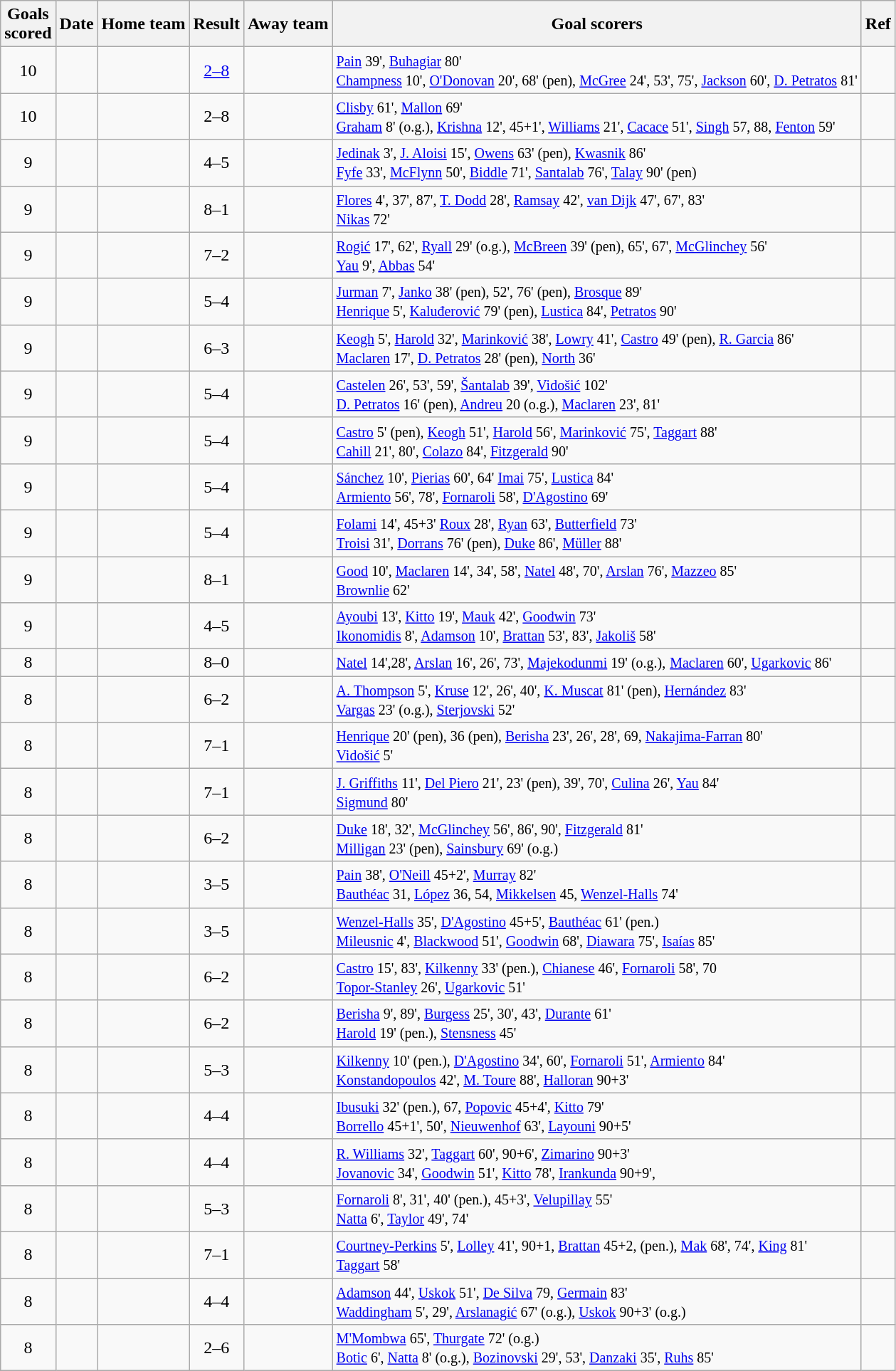<table class="wikitable sortable">
<tr>
<th>Goals <br> scored</th>
<th !width=4%>Date</th>
<th !width=12%>Home team</th>
<th ! style="text-align:center">Result</th>
<th !width=12%>Away team</th>
<th ! class="unsortable" style="text-align:center">Goal scorers</th>
<th !width=2% class="unsortable" style="text-align:center">Ref</th>
</tr>
<tr>
<td style="text-align:center">10</td>
<td></td>
<td></td>
<td style="text-align:center"><a href='#'>2–8</a></td>
<td></td>
<td><small><a href='#'>Pain</a> 39', <a href='#'>Buhagiar</a> 80'<br><a href='#'>Champness</a> 10', <a href='#'>O'Donovan</a> 20', 68' (pen), <a href='#'>McGree</a> 24', 53', 75', <a href='#'>Jackson</a> 60', <a href='#'>D. Petratos</a> 81'</small></td>
<td></td>
</tr>
<tr>
<td style="text-align:center">10</td>
<td></td>
<td></td>
<td style="text-align:center">2–8</td>
<td></td>
<td><small><a href='#'>Clisby</a> 61', <a href='#'>Mallon</a> 69'<br><a href='#'>Graham</a> 8' (o.g.), <a href='#'>Krishna</a> 12', 45+1', <a href='#'>Williams</a> 21', <a href='#'>Cacace</a> 51', <a href='#'>Singh</a> 57, 88, <a href='#'>Fenton</a> 59' </small></td>
<td></td>
</tr>
<tr Melbourne City>
<td style="text-align:center">9</td>
<td></td>
<td></td>
<td style="text-align:center">4–5</td>
<td></td>
<td><small> <a href='#'>Jedinak</a> 3', <a href='#'>J. Aloisi</a> 15', <a href='#'>Owens</a> 63' (pen), <a href='#'>Kwasnik</a> 86' <br> <a href='#'>Fyfe</a> 33', <a href='#'>McFlynn</a> 50', <a href='#'>Biddle</a> 71', <a href='#'>Santalab</a> 76', <a href='#'>Talay</a> 90' (pen) </small></td>
<td></td>
</tr>
<tr>
<td style="text-align:center">9</td>
<td></td>
<td></td>
<td style="text-align:center">8–1</td>
<td></td>
<td><small> <a href='#'>Flores</a> 4', 37', 87', <a href='#'>T. Dodd</a> 28', <a href='#'>Ramsay</a> 42', <a href='#'>van Dijk</a> 47', 67', 83' <br> <a href='#'>Nikas</a> 72' </small></td>
<td></td>
</tr>
<tr>
<td style="text-align:center">9</td>
<td></td>
<td></td>
<td style="text-align:center">7–2</td>
<td></td>
<td><small> <a href='#'>Rogić</a> 17', 62', <a href='#'>Ryall</a> 29' (o.g.), <a href='#'>McBreen</a> 39' (pen), 65', 67', <a href='#'>McGlinchey</a> 56' <br> <a href='#'>Yau</a> 9', <a href='#'>Abbas</a> 54' </small></td>
<td></td>
</tr>
<tr>
<td style="text-align:center">9</td>
<td></td>
<td></td>
<td style="text-align:center">5–4</td>
<td></td>
<td><small> <a href='#'>Jurman</a> 7', <a href='#'>Janko</a> 38' (pen), 52', 76' (pen), <a href='#'>Brosque</a> 89' <br> <a href='#'>Henrique</a> 5', <a href='#'>Kaluđerović</a> 79' (pen), <a href='#'>Lustica</a> 84', <a href='#'>Petratos</a> 90' </small></td>
<td></td>
</tr>
<tr>
<td style="text-align:center">9</td>
<td></td>
<td></td>
<td style="text-align:center">6–3</td>
<td></td>
<td><small> <a href='#'>Keogh</a> 5', <a href='#'>Harold</a> 32', <a href='#'>Marinković</a> 38', <a href='#'>Lowry</a> 41', <a href='#'>Castro</a> 49' (pen), <a href='#'>R. Garcia</a> 86' <br> <a href='#'>Maclaren</a> 17', <a href='#'>D. Petratos</a> 28' (pen), <a href='#'>North</a> 36' </small></td>
<td></td>
</tr>
<tr>
<td style="text-align:center">9</td>
<td></td>
<td></td>
<td style="text-align:center">5–4</td>
<td></td>
<td><small> <a href='#'>Castelen</a> 26', 53', 59', <a href='#'>Šantalab</a> 39', <a href='#'>Vidošić</a> 102' <br> <a href='#'>D. Petratos</a> 16' (pen), <a href='#'>Andreu</a> 20 (o.g.), <a href='#'>Maclaren</a> 23', 81' </small></td>
<td></td>
</tr>
<tr>
<td style="text-align:center">9</td>
<td></td>
<td></td>
<td style="text-align:center">5–4</td>
<td></td>
<td><small> <a href='#'>Castro</a> 5' (pen), <a href='#'>Keogh</a> 51', <a href='#'>Harold</a> 56', <a href='#'>Marinković</a> 75', <a href='#'>Taggart</a> 88' <br> <a href='#'>Cahill</a> 21', 80', <a href='#'>Colazo</a> 84', <a href='#'>Fitzgerald</a> 90'</small></td>
<td></td>
</tr>
<tr>
<td style="text-align:center">9</td>
<td></td>
<td></td>
<td style="text-align:center">5–4</td>
<td></td>
<td><small> <a href='#'>Sánchez</a> 10', <a href='#'>Pierias</a> 60', 64' <a href='#'>Imai</a> 75', <a href='#'>Lustica</a> 84'<br> <a href='#'>Armiento</a> 56', 78', <a href='#'>Fornaroli</a> 58', <a href='#'>D'Agostino</a> 69'</small></td>
<td></td>
</tr>
<tr>
<td style="text-align:center">9</td>
<td></td>
<td></td>
<td style="text-align:center">5–4</td>
<td></td>
<td><small> <a href='#'>Folami</a> 14', 45+3' <a href='#'>Roux</a> 28', <a href='#'>Ryan</a> 63', <a href='#'>Butterfield</a> 73'<br> <a href='#'>Troisi</a> 31', <a href='#'>Dorrans</a> 76' (pen), <a href='#'>Duke</a> 86', <a href='#'>Müller</a> 88'</small></td>
<td></td>
</tr>
<tr>
<td style="text-align:center">9</td>
<td></td>
<td></td>
<td style="text-align:center">8–1</td>
<td></td>
<td><small> <a href='#'>Good</a> 10', <a href='#'>Maclaren</a> 14', 34', 58', <a href='#'>Natel</a> 48', 70', <a href='#'>Arslan</a> 76', <a href='#'>Mazzeo</a> 85' <br> <a href='#'>Brownlie</a> 62'</small></td>
<td></td>
</tr>
<tr>
<td style="text-align:center">9</td>
<td></td>
<td></td>
<td style="text-align:center">4–5</td>
<td></td>
<td><small> <a href='#'>Ayoubi</a> 13', <a href='#'>Kitto</a> 19', <a href='#'>Mauk</a> 42', <a href='#'>Goodwin</a> 73' <br> <a href='#'>Ikonomidis</a> 8', <a href='#'>Adamson</a> 10', <a href='#'>Brattan</a> 53', 83', <a href='#'>Jakoliš</a> 58' </small></td>
<td></td>
</tr>
<tr>
<td style="text-align:center">8</td>
<td></td>
<td></td>
<td style="text-align:center">8–0</td>
<td></td>
<td><small><a href='#'>Natel</a> 14',28', <a href='#'>Arslan</a> 16', 26', 73', <a href='#'>Majekodunmi</a> 19' (o.g.),</small> <small><a href='#'>Maclaren</a> 60', <a href='#'>Ugarkovic</a> 86'</small></td>
<td></td>
</tr>
<tr>
<td style="text-align:center">8</td>
<td></td>
<td></td>
<td style="text-align:center">6–2</td>
<td></td>
<td><small> <a href='#'>A. Thompson</a> 5', <a href='#'>Kruse</a> 12', 26', 40', <a href='#'>K. Muscat</a> 81' (pen), <a href='#'>Hernández</a> 83' <br> <a href='#'>Vargas</a> 23' (o.g.), <a href='#'>Sterjovski</a> 52' </small></td>
<td></td>
</tr>
<tr>
<td style="text-align:center">8</td>
<td></td>
<td></td>
<td style="text-align:center">7–1</td>
<td></td>
<td><small><a href='#'>Henrique</a> 20' (pen), 36 (pen), <a href='#'>Berisha</a> 23', 26', 28', 69, <a href='#'>Nakajima-Farran</a> 80' <br> <a href='#'>Vidošić</a> 5' </small></td>
<td></td>
</tr>
<tr>
<td style="text-align:center">8</td>
<td></td>
<td></td>
<td style="text-align:center">7–1</td>
<td></td>
<td><small><a href='#'>J. Griffiths</a> 11', <a href='#'>Del Piero</a> 21', 23' (pen), 39', 70', <a href='#'>Culina</a> 26', <a href='#'>Yau</a> 84' <br> <a href='#'>Sigmund</a> 80' </small></td>
<td></td>
</tr>
<tr>
<td style="text-align:center">8</td>
<td></td>
<td></td>
<td style="text-align:center">6–2</td>
<td></td>
<td><small><a href='#'>Duke</a> 18', 32', <a href='#'>McGlinchey</a> 56', 86', 90', <a href='#'>Fitzgerald</a> 81' <br> <a href='#'>Milligan</a> 23' (pen), <a href='#'>Sainsbury</a> 69' (o.g.) </small></td>
<td></td>
</tr>
<tr>
<td style="text-align:center">8</td>
<td></td>
<td></td>
<td style="text-align:center">3–5</td>
<td></td>
<td><small><a href='#'>Pain</a> 38', <a href='#'>O'Neill</a> 45+2', <a href='#'>Murray</a> 82'<br><a href='#'>Bauthéac</a> 31, <a href='#'>López</a> 36, 54, <a href='#'>Mikkelsen</a> 45, <a href='#'>Wenzel-Halls</a> 74' </small></td>
<td></td>
</tr>
<tr>
<td style="text-align:center">8</td>
<td></td>
<td></td>
<td style="text-align:center">3–5</td>
<td></td>
<td><small><a href='#'>Wenzel-Halls</a> 35', <a href='#'>D'Agostino</a> 45+5', <a href='#'>Bauthéac</a> 61' (pen.) <br><a href='#'>Mileusnic</a> 4', <a href='#'>Blackwood</a> 51', <a href='#'>Goodwin</a> 68', <a href='#'>Diawara</a> 75', <a href='#'>Isaías</a> 85' </small></td>
<td></td>
</tr>
<tr>
<td style="text-align:center">8</td>
<td></td>
<td></td>
<td style="text-align:center">6–2</td>
<td></td>
<td><small><a href='#'>Castro</a> 15', 83', <a href='#'>Kilkenny</a> 33' (pen.), <a href='#'>Chianese</a> 46', <a href='#'>Fornaroli</a> 58', 70 <br><a href='#'>Topor-Stanley</a> 26', <a href='#'>Ugarkovic</a> 51'</small></td>
<td></td>
</tr>
<tr>
<td style="text-align:center">8</td>
<td></td>
<td></td>
<td style="text-align:center">6–2</td>
<td></td>
<td><small><a href='#'>Berisha</a> 9', 89', <a href='#'>Burgess</a> 25', 30', 43', <a href='#'>Durante</a> 61' <br><a href='#'>Harold</a> 19' (pen.), <a href='#'>Stensness</a> 45'</small></td>
<td></td>
</tr>
<tr>
<td style="text-align:center">8</td>
<td></td>
<td></td>
<td style="text-align:center">5–3</td>
<td></td>
<td><small><a href='#'>Kilkenny</a> 10' (pen.), <a href='#'>D'Agostino</a> 34', 60', <a href='#'>Fornaroli</a> 51',  <a href='#'>Armiento</a> 84' <br><a href='#'>Konstandopoulos</a> 42', <a href='#'>M. Toure</a> 88',  <a href='#'>Halloran</a> 90+3'</small></td>
<td></td>
</tr>
<tr>
<td style="text-align:center">8</td>
<td></td>
<td></td>
<td style="text-align:center">4–4</td>
<td></td>
<td><small><a href='#'>Ibusuki</a> 32' (pen.), 67, <a href='#'>Popovic</a> 45+4', <a href='#'>Kitto</a> 79'<br><a href='#'>Borrello</a> 45+1', 50', <a href='#'>Nieuwenhof</a> 63',  <a href='#'>Layouni</a> 90+5'</small></td>
<td></td>
</tr>
<tr>
<td style="text-align:center">8</td>
<td></td>
<td></td>
<td style="text-align:center">4–4</td>
<td></td>
<td><small><a href='#'>R. Williams</a> 32', <a href='#'>Taggart</a> 60', 90+6', <a href='#'>Zimarino</a> 90+3' <br><a href='#'>Jovanovic</a> 34', <a href='#'>Goodwin</a> 51',  <a href='#'>Kitto</a> 78', <a href='#'>Irankunda</a> 90+9',</small></td>
<td></td>
</tr>
<tr>
<td style="text-align:center">8</td>
<td></td>
<td></td>
<td style="text-align:center">5–3</td>
<td></td>
<td><small><a href='#'>Fornaroli</a> 8', 31', 40' (pen.), 45+3', <a href='#'>Velupillay</a> 55' <br><a href='#'>Natta</a> 6', <a href='#'>Taylor</a> 49', 74'</small></td>
<td></td>
</tr>
<tr>
<td style="text-align:center">8</td>
<td></td>
<td></td>
<td style="text-align:center">7–1</td>
<td></td>
<td><small><a href='#'>Courtney-Perkins</a> 5', <a href='#'>Lolley</a> 41', 90+1, <a href='#'>Brattan</a> 45+2, (pen.), <a href='#'>Mak</a> 68', 74', <a href='#'>King</a> 81' <br> <a href='#'>Taggart</a> 58' </small></td>
<td></td>
</tr>
<tr>
<td style="text-align:center">8</td>
<td></td>
<td></td>
<td style="text-align:center">4–4</td>
<td></td>
<td><small><a href='#'>Adamson</a> 44', <a href='#'>Uskok</a> 51', <a href='#'>De Silva</a> 79, <a href='#'>Germain</a> 83' <br> <a href='#'>Waddingham</a> 5', 29', <a href='#'>Arslanagić</a> 67' (o.g.), <a href='#'>Uskok</a> 90+3' (o.g.)</small></td>
<td></td>
</tr>
<tr>
<td style="text-align:center">8</td>
<td></td>
<td></td>
<td style="text-align:center">2–6</td>
<td></td>
<td><small><a href='#'>M'Mombwa</a> 65', <a href='#'>Thurgate</a> 72' (o.g.) <br> <a href='#'>Botic</a> 6', <a href='#'>Natta</a> 8' (o.g.), <a href='#'>Bozinovski</a> 29', 53', <a href='#'>Danzaki</a> 35', <a href='#'>Ruhs</a> 85'</small></td>
<td></td>
</tr>
</table>
